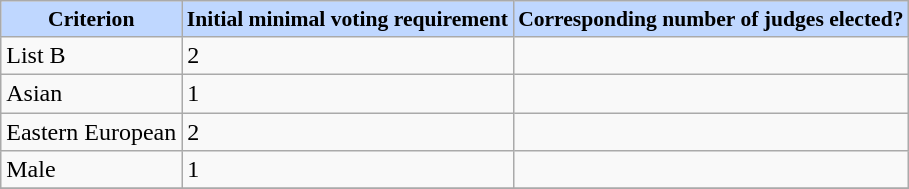<table class="wikitable col2center">
<tr bgcolor=#BFD7FF align="center" style="font-size:90%;">
<td><strong>Criterion</strong></td>
<td><strong>Initial minimal voting requirement</strong></td>
<td><strong>Corresponding number of judges elected?</strong></td>
</tr>
<tr>
<td>List B</td>
<td>2</td>
<td></td>
</tr>
<tr>
<td>Asian</td>
<td>1</td>
<td></td>
</tr>
<tr>
<td>Eastern European</td>
<td>2</td>
<td></td>
</tr>
<tr>
<td>Male</td>
<td>1</td>
<td></td>
</tr>
<tr>
</tr>
</table>
